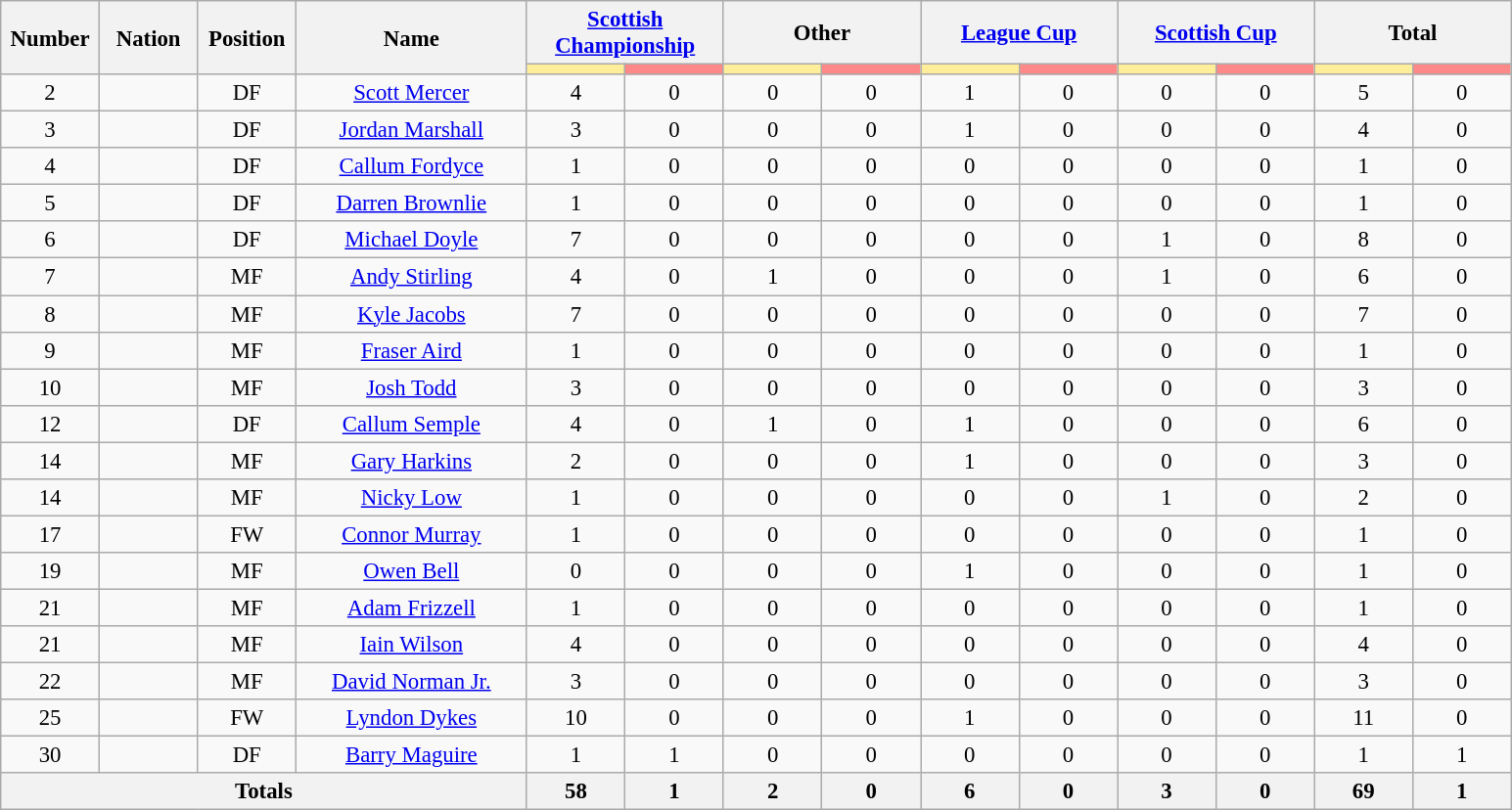<table class="wikitable" style="font-size: 95%; text-align: center;">
<tr>
<th rowspan=2 width=60>Number</th>
<th rowspan=2 width=60>Nation</th>
<th rowspan=2 width=60>Position</th>
<th rowspan=2 width=150>Name</th>
<th colspan=2><a href='#'>Scottish Championship</a></th>
<th colspan=2>Other</th>
<th colspan=2><a href='#'>League Cup</a></th>
<th colspan=2><a href='#'>Scottish Cup</a></th>
<th colspan=2>Total</th>
</tr>
<tr>
<th style="width:60px; background:#fe9;"></th>
<th style="width:60px; background:#ff8888;"></th>
<th style="width:60px; background:#fe9;"></th>
<th style="width:60px; background:#ff8888;"></th>
<th style="width:60px; background:#fe9;"></th>
<th style="width:60px; background:#ff8888;"></th>
<th style="width:60px; background:#fe9;"></th>
<th style="width:60px; background:#ff8888;"></th>
<th style="width:60px; background:#fe9;"></th>
<th style="width:60px; background:#ff8888;"></th>
</tr>
<tr>
<td>2</td>
<td></td>
<td>DF</td>
<td><a href='#'>Scott Mercer</a></td>
<td>4</td>
<td>0</td>
<td>0</td>
<td>0</td>
<td>1</td>
<td>0</td>
<td>0</td>
<td>0</td>
<td>5</td>
<td>0</td>
</tr>
<tr>
<td>3</td>
<td></td>
<td>DF</td>
<td><a href='#'>Jordan Marshall</a></td>
<td>3</td>
<td>0</td>
<td>0</td>
<td>0</td>
<td>1</td>
<td>0</td>
<td>0</td>
<td>0</td>
<td>4</td>
<td>0</td>
</tr>
<tr>
<td>4</td>
<td></td>
<td>DF</td>
<td><a href='#'>Callum Fordyce</a></td>
<td>1</td>
<td>0</td>
<td>0</td>
<td>0</td>
<td>0</td>
<td>0</td>
<td>0</td>
<td>0</td>
<td>1</td>
<td>0</td>
</tr>
<tr>
<td>5</td>
<td></td>
<td>DF</td>
<td><a href='#'>Darren Brownlie</a></td>
<td>1</td>
<td>0</td>
<td>0</td>
<td>0</td>
<td>0</td>
<td>0</td>
<td>0</td>
<td>0</td>
<td>1</td>
<td>0</td>
</tr>
<tr>
<td>6</td>
<td></td>
<td>DF</td>
<td><a href='#'>Michael Doyle</a></td>
<td>7</td>
<td>0</td>
<td>0</td>
<td>0</td>
<td>0</td>
<td>0</td>
<td>1</td>
<td>0</td>
<td>8</td>
<td>0</td>
</tr>
<tr>
<td>7</td>
<td></td>
<td>MF</td>
<td><a href='#'>Andy Stirling</a></td>
<td>4</td>
<td>0</td>
<td>1</td>
<td>0</td>
<td>0</td>
<td>0</td>
<td>1</td>
<td>0</td>
<td>6</td>
<td>0</td>
</tr>
<tr>
<td>8</td>
<td></td>
<td>MF</td>
<td><a href='#'>Kyle Jacobs</a></td>
<td>7</td>
<td>0</td>
<td>0</td>
<td>0</td>
<td>0</td>
<td>0</td>
<td>0</td>
<td>0</td>
<td>7</td>
<td>0</td>
</tr>
<tr>
<td>9</td>
<td></td>
<td>MF</td>
<td><a href='#'>Fraser Aird</a></td>
<td>1</td>
<td>0</td>
<td>0</td>
<td>0</td>
<td>0</td>
<td>0</td>
<td>0</td>
<td>0</td>
<td>1</td>
<td>0</td>
</tr>
<tr>
<td>10</td>
<td></td>
<td>MF</td>
<td><a href='#'>Josh Todd</a></td>
<td>3</td>
<td>0</td>
<td>0</td>
<td>0</td>
<td>0</td>
<td>0</td>
<td>0</td>
<td>0</td>
<td>3</td>
<td>0</td>
</tr>
<tr>
<td>12</td>
<td></td>
<td>DF</td>
<td><a href='#'>Callum Semple</a></td>
<td>4</td>
<td>0</td>
<td>1</td>
<td>0</td>
<td>1</td>
<td>0</td>
<td>0</td>
<td>0</td>
<td>6</td>
<td>0</td>
</tr>
<tr>
<td>14</td>
<td></td>
<td>MF</td>
<td><a href='#'>Gary Harkins</a></td>
<td>2</td>
<td>0</td>
<td>0</td>
<td>0</td>
<td>1</td>
<td>0</td>
<td>0</td>
<td>0</td>
<td>3</td>
<td>0</td>
</tr>
<tr>
<td>14</td>
<td></td>
<td>MF</td>
<td><a href='#'>Nicky Low</a></td>
<td>1</td>
<td>0</td>
<td>0</td>
<td>0</td>
<td>0</td>
<td>0</td>
<td>1</td>
<td>0</td>
<td>2</td>
<td>0</td>
</tr>
<tr>
<td>17</td>
<td></td>
<td>FW</td>
<td><a href='#'>Connor Murray</a></td>
<td>1</td>
<td>0</td>
<td>0</td>
<td>0</td>
<td>0</td>
<td>0</td>
<td>0</td>
<td>0</td>
<td>1</td>
<td>0</td>
</tr>
<tr>
<td>19</td>
<td></td>
<td>MF</td>
<td><a href='#'>Owen Bell</a></td>
<td>0</td>
<td>0</td>
<td>0</td>
<td>0</td>
<td>1</td>
<td>0</td>
<td>0</td>
<td>0</td>
<td>1</td>
<td>0</td>
</tr>
<tr>
<td>21</td>
<td></td>
<td>MF</td>
<td><a href='#'>Adam Frizzell</a></td>
<td>1</td>
<td>0</td>
<td>0</td>
<td>0</td>
<td>0</td>
<td>0</td>
<td>0</td>
<td>0</td>
<td>1</td>
<td>0</td>
</tr>
<tr>
<td>21</td>
<td></td>
<td>MF</td>
<td><a href='#'>Iain Wilson</a></td>
<td>4</td>
<td>0</td>
<td>0</td>
<td>0</td>
<td>0</td>
<td>0</td>
<td>0</td>
<td>0</td>
<td>4</td>
<td>0</td>
</tr>
<tr>
<td>22</td>
<td></td>
<td>MF</td>
<td><a href='#'>David Norman Jr.</a></td>
<td>3</td>
<td>0</td>
<td>0</td>
<td>0</td>
<td>0</td>
<td>0</td>
<td>0</td>
<td>0</td>
<td>3</td>
<td>0</td>
</tr>
<tr>
<td>25</td>
<td></td>
<td>FW</td>
<td><a href='#'>Lyndon Dykes</a></td>
<td>10</td>
<td>0</td>
<td>0</td>
<td>0</td>
<td>1</td>
<td>0</td>
<td>0</td>
<td>0</td>
<td>11</td>
<td>0</td>
</tr>
<tr>
<td>30</td>
<td></td>
<td>DF</td>
<td><a href='#'>Barry Maguire</a></td>
<td>1</td>
<td>1</td>
<td>0</td>
<td>0</td>
<td>0</td>
<td>0</td>
<td>0</td>
<td>0</td>
<td>1</td>
<td>1</td>
</tr>
<tr>
<th colspan=4>Totals</th>
<th>58</th>
<th>1</th>
<th>2</th>
<th>0</th>
<th>6</th>
<th>0</th>
<th>3</th>
<th>0</th>
<th>69</th>
<th>1</th>
</tr>
</table>
